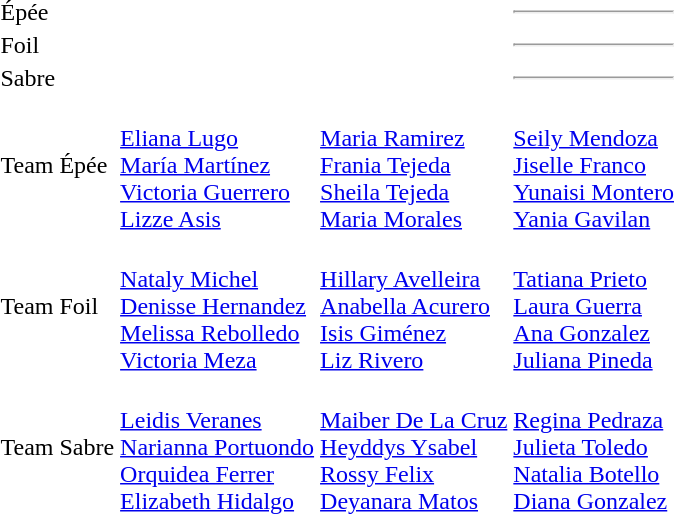<table>
<tr>
<td>Épée</td>
<td></td>
<td></td>
<td><hr></td>
</tr>
<tr>
<td>Foil</td>
<td></td>
<td></td>
<td><hr></td>
</tr>
<tr>
<td>Sabre</td>
<td></td>
<td></td>
<td><hr></td>
</tr>
<tr>
<td>Team Épée</td>
<td><br><a href='#'>Eliana Lugo</a><br><a href='#'>María Martínez</a><br><a href='#'>Victoria Guerrero</a><br><a href='#'>Lizze Asis</a></td>
<td><br><a href='#'>Maria Ramirez</a><br><a href='#'>Frania Tejeda</a><br><a href='#'>Sheila Tejeda</a><br><a href='#'>Maria Morales</a></td>
<td><br><a href='#'>Seily Mendoza</a><br><a href='#'>Jiselle Franco</a><br><a href='#'>Yunaisi Montero</a><br><a href='#'>Yania Gavilan</a></td>
</tr>
<tr>
<td>Team Foil</td>
<td><br><a href='#'>Nataly Michel</a><br><a href='#'>Denisse Hernandez</a><br><a href='#'>Melissa Rebolledo</a><br><a href='#'>Victoria Meza</a></td>
<td><br><a href='#'>Hillary Avelleira</a><br><a href='#'>Anabella Acurero</a><br><a href='#'>Isis Giménez</a><br><a href='#'>Liz Rivero</a></td>
<td><br><a href='#'>Tatiana Prieto</a><br><a href='#'>Laura Guerra</a><br><a href='#'>Ana Gonzalez</a><br><a href='#'>Juliana Pineda</a></td>
</tr>
<tr>
<td>Team Sabre</td>
<td><br><a href='#'>Leidis Veranes</a><br><a href='#'>Narianna Portuondo</a><br><a href='#'>Orquidea Ferrer</a><br><a href='#'>Elizabeth Hidalgo</a></td>
<td><br><a href='#'>Maiber De La Cruz</a><br><a href='#'>Heyddys Ysabel</a><br><a href='#'>Rossy Felix</a><br><a href='#'>Deyanara Matos</a></td>
<td><br><a href='#'>Regina Pedraza</a><br><a href='#'>Julieta Toledo</a><br><a href='#'>Natalia Botello</a><br><a href='#'>Diana Gonzalez</a></td>
</tr>
</table>
